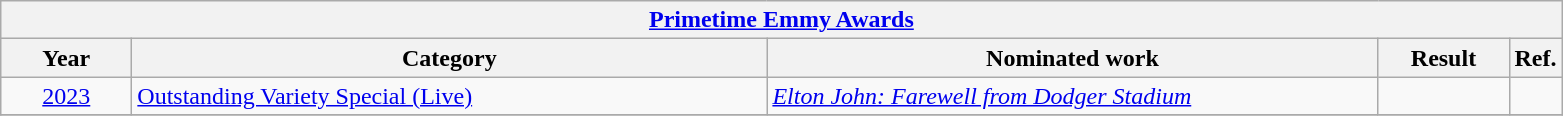<table class=wikitable>
<tr>
<th colspan=5><a href='#'>Primetime Emmy Awards</a></th>
</tr>
<tr>
<th scope="col" style="width:5em;">Year</th>
<th scope="col" style="width:26em;">Category</th>
<th scope="col" style="width:25em;">Nominated work</th>
<th scope="col" style="width:5em;">Result</th>
<th>Ref.</th>
</tr>
<tr>
<td style="text-align:center;"><a href='#'>2023</a></td>
<td><a href='#'>Outstanding Variety Special (Live)</a></td>
<td><em><a href='#'>Elton John: Farewell from Dodger Stadium</a></em></td>
<td></td>
<td></td>
</tr>
<tr>
</tr>
</table>
